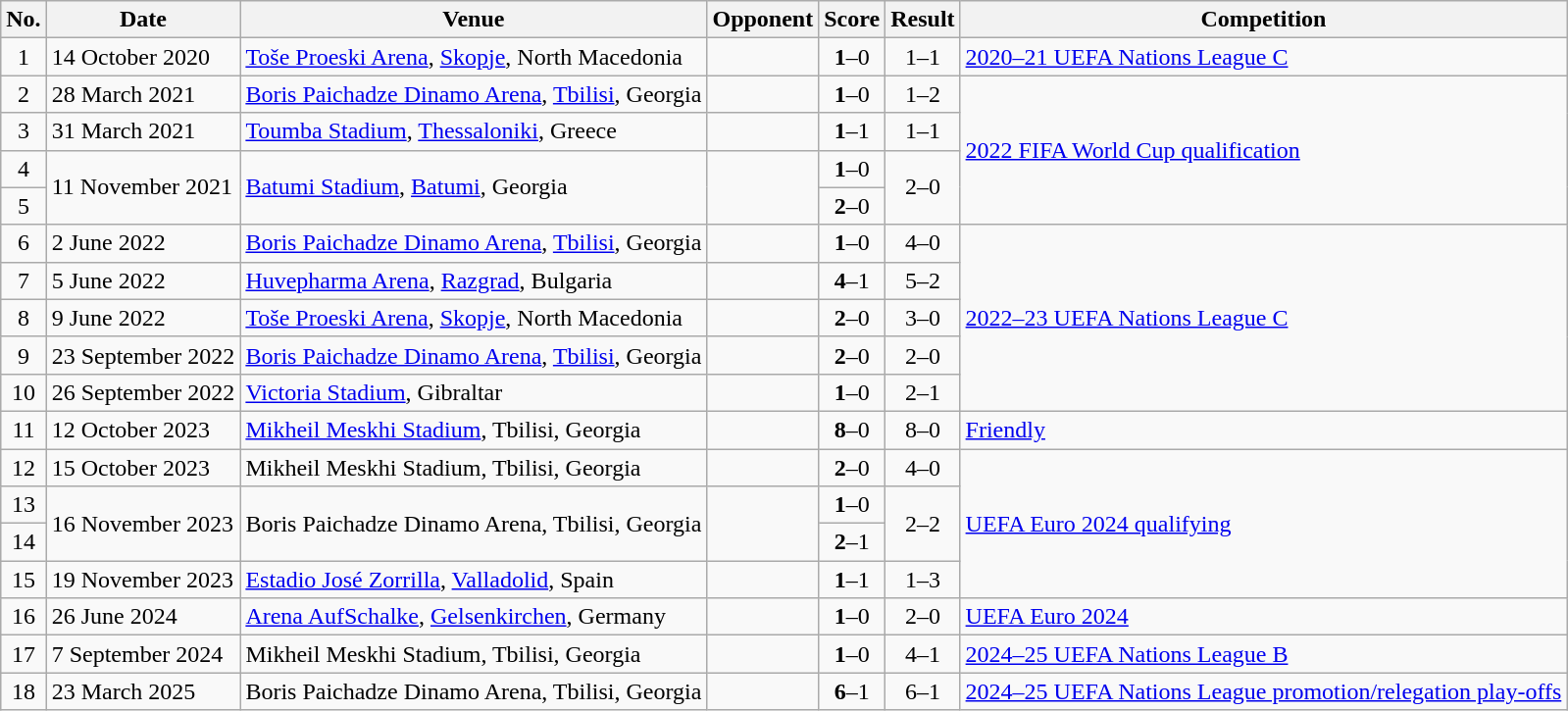<table class="wikitable sortable">
<tr>
<th scope="col">No.</th>
<th scope="col">Date</th>
<th scope="col">Venue</th>
<th scope="col">Opponent</th>
<th scope="col">Score</th>
<th scope="col">Result</th>
<th scope="col">Competition</th>
</tr>
<tr>
<td align="center">1</td>
<td>14 October 2020</td>
<td><a href='#'>Toše Proeski Arena</a>, <a href='#'>Skopje</a>, North Macedonia</td>
<td></td>
<td align="center"><strong>1</strong>–0</td>
<td align="center">1–1</td>
<td><a href='#'>2020–21 UEFA Nations League C</a></td>
</tr>
<tr>
<td align="center">2</td>
<td>28 March 2021</td>
<td><a href='#'>Boris Paichadze Dinamo Arena</a>, <a href='#'>Tbilisi</a>, Georgia</td>
<td></td>
<td align="center"><strong>1</strong>–0</td>
<td align="center">1–2</td>
<td rowspan="4"><a href='#'>2022 FIFA World Cup qualification</a></td>
</tr>
<tr>
<td align="center">3</td>
<td>31 March 2021</td>
<td><a href='#'>Toumba Stadium</a>, <a href='#'>Thessaloniki</a>, Greece</td>
<td></td>
<td align="center"><strong>1</strong>–1</td>
<td align="center">1–1</td>
</tr>
<tr>
<td align="center">4</td>
<td rowspan="2">11 November 2021</td>
<td rowspan="2"><a href='#'>Batumi Stadium</a>, <a href='#'>Batumi</a>, Georgia</td>
<td rowspan="2"></td>
<td align="center"><strong>1</strong>–0</td>
<td rowspan="2" align="center">2–0</td>
</tr>
<tr>
<td align="center">5</td>
<td align="center"><strong>2</strong>–0</td>
</tr>
<tr>
<td align="center">6</td>
<td>2 June 2022</td>
<td><a href='#'>Boris Paichadze Dinamo Arena</a>, <a href='#'>Tbilisi</a>, Georgia</td>
<td></td>
<td align="center"><strong>1</strong>–0</td>
<td align="center">4–0</td>
<td rowspan="5"><a href='#'>2022–23 UEFA Nations League C</a></td>
</tr>
<tr>
<td align="center">7</td>
<td>5 June 2022</td>
<td><a href='#'>Huvepharma Arena</a>, <a href='#'>Razgrad</a>, Bulgaria</td>
<td></td>
<td align="center"><strong>4</strong>–1</td>
<td align="center">5–2</td>
</tr>
<tr>
<td align="center">8</td>
<td>9 June 2022</td>
<td><a href='#'>Toše Proeski Arena</a>, <a href='#'>Skopje</a>, North Macedonia</td>
<td></td>
<td align="center"><strong>2</strong>–0</td>
<td align="center">3–0</td>
</tr>
<tr>
<td align="center">9</td>
<td>23 September 2022</td>
<td><a href='#'>Boris Paichadze Dinamo Arena</a>, <a href='#'>Tbilisi</a>, Georgia</td>
<td></td>
<td align="center"><strong>2</strong>–0</td>
<td align="center">2–0</td>
</tr>
<tr>
<td align="center">10</td>
<td>26 September 2022</td>
<td><a href='#'>Victoria Stadium</a>, Gibraltar</td>
<td></td>
<td align="center"><strong>1</strong>–0</td>
<td align="center">2–1</td>
</tr>
<tr>
<td align="center">11</td>
<td>12 October 2023</td>
<td><a href='#'>Mikheil Meskhi Stadium</a>, Tbilisi, Georgia</td>
<td></td>
<td align="center"><strong>8</strong>–0</td>
<td align="center">8–0</td>
<td><a href='#'>Friendly</a></td>
</tr>
<tr>
<td align="center">12</td>
<td>15 October 2023</td>
<td>Mikheil Meskhi Stadium, Tbilisi, Georgia</td>
<td></td>
<td align="center"><strong>2</strong>–0</td>
<td align="center">4–0</td>
<td rowspan="4"><a href='#'>UEFA Euro 2024 qualifying</a></td>
</tr>
<tr>
<td align="center">13</td>
<td rowspan="2">16 November 2023</td>
<td rowspan="2">Boris Paichadze Dinamo Arena, Tbilisi, Georgia</td>
<td rowspan="2"></td>
<td align="center"><strong>1</strong>–0</td>
<td rowspan="2" align="center">2–2</td>
</tr>
<tr>
<td align="center">14</td>
<td align="center"><strong>2</strong>–1</td>
</tr>
<tr>
<td align="center">15</td>
<td>19 November 2023</td>
<td><a href='#'>Estadio José Zorrilla</a>, <a href='#'>Valladolid</a>, Spain</td>
<td></td>
<td align="center"><strong>1</strong>–1</td>
<td align="center">1–3</td>
</tr>
<tr>
<td align="center">16</td>
<td>26 June 2024</td>
<td><a href='#'>Arena AufSchalke</a>, <a href='#'>Gelsenkirchen</a>, Germany</td>
<td></td>
<td align="center"><strong>1</strong>–0</td>
<td align="center">2–0</td>
<td><a href='#'>UEFA Euro 2024</a></td>
</tr>
<tr>
<td align="center">17</td>
<td>7 September 2024</td>
<td>Mikheil Meskhi Stadium, Tbilisi, Georgia</td>
<td></td>
<td align="center"><strong>1</strong>–0</td>
<td align="center">4–1</td>
<td><a href='#'>2024–25 UEFA Nations League B</a></td>
</tr>
<tr>
<td align="center">18</td>
<td>23 March 2025</td>
<td>Boris Paichadze Dinamo Arena, Tbilisi, Georgia</td>
<td></td>
<td align="center"><strong>6</strong>–1</td>
<td align="center">6–1</td>
<td><a href='#'>2024–25 UEFA Nations League promotion/relegation play-offs</a></td>
</tr>
</table>
